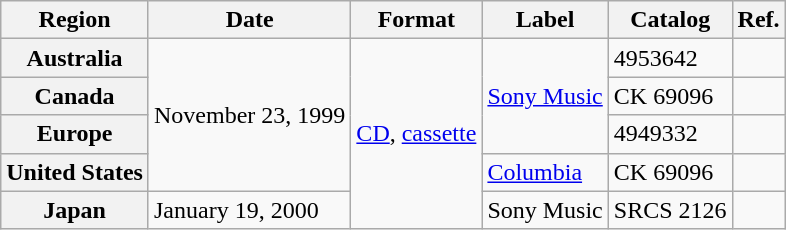<table class="wikitable plainrowheaders">
<tr>
<th>Region</th>
<th>Date</th>
<th>Format</th>
<th>Label</th>
<th>Catalog</th>
<th>Ref.</th>
</tr>
<tr>
<th scope="row">Australia</th>
<td rowspan="4">November 23, 1999</td>
<td rowspan="5"><a href='#'>CD</a>, <a href='#'>cassette</a></td>
<td rowspan="3"><a href='#'>Sony Music</a></td>
<td>4953642</td>
<td></td>
</tr>
<tr>
<th scope="row">Canada</th>
<td>CK 69096</td>
<td></td>
</tr>
<tr>
<th scope="row">Europe</th>
<td>4949332</td>
<td></td>
</tr>
<tr>
<th scope="row">United States</th>
<td><a href='#'>Columbia</a></td>
<td>CK 69096</td>
<td></td>
</tr>
<tr>
<th scope="row">Japan</th>
<td>January 19, 2000</td>
<td>Sony Music</td>
<td>SRCS 2126</td>
<td></td>
</tr>
</table>
